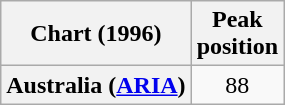<table class="wikitable plainrowheaders" style="text-align:center">
<tr>
<th scope="col">Chart (1996)</th>
<th scope="col">Peak<br>position</th>
</tr>
<tr>
<th scope="row">Australia (<a href='#'>ARIA</a>)</th>
<td>88</td>
</tr>
</table>
